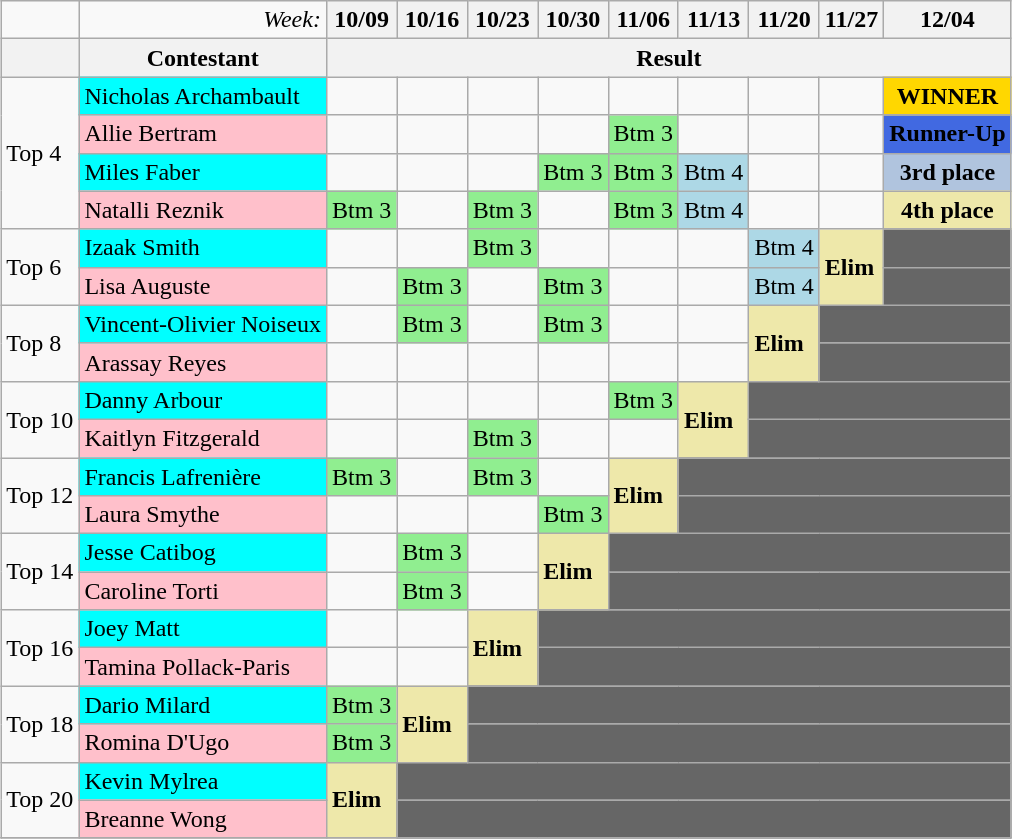<table class="wikitable" style="margin:1em auto;">
<tr>
<td></td>
<td align="right"><em>Week:</em></td>
<th>10/09</th>
<th>10/16</th>
<th>10/23</th>
<th>10/30</th>
<th>11/06</th>
<th>11/13</th>
<th>11/20</th>
<th>11/27</th>
<th>12/04</th>
</tr>
<tr>
<th></th>
<th>Contestant</th>
<th colspan="9" align="center">Result</th>
</tr>
<tr>
<td rowspan="4">Top 4</td>
<td bgcolor="cyan">Nicholas Archambault</td>
<td></td>
<td></td>
<td></td>
<td></td>
<td></td>
<td></td>
<td></td>
<td></td>
<td bgcolor="gold" align="center"><strong>WINNER</strong></td>
</tr>
<tr>
<td bgcolor="pink">Allie Bertram</td>
<td></td>
<td></td>
<td></td>
<td></td>
<td style="background:lightgreen;">Btm 3</td>
<td></td>
<td></td>
<td></td>
<td bgcolor="royalblue" align="center"><strong>Runner-Up</strong></td>
</tr>
<tr>
<td bgcolor="cyan">Miles Faber</td>
<td></td>
<td></td>
<td></td>
<td style="background:lightgreen;">Btm 3</td>
<td style="background:lightgreen;">Btm 3</td>
<td style="background:lightblue;">Btm 4</td>
<td></td>
<td></td>
<td bgcolor="lightsteelblue" align="center"><strong>3rd place</strong></td>
</tr>
<tr>
<td bgcolor="pink">Natalli Reznik</td>
<td style="background:lightgreen;">Btm 3</td>
<td></td>
<td style="background:lightgreen;">Btm 3</td>
<td></td>
<td style="background:lightgreen;">Btm 3</td>
<td style="background:lightblue;">Btm 4</td>
<td></td>
<td></td>
<td bgcolor="palegoldenrod" align="center"><strong>4th place</strong></td>
</tr>
<tr>
<td rowspan="2">Top 6</td>
<td bgcolor="cyan">Izaak Smith</td>
<td></td>
<td></td>
<td style="background:lightgreen;">Btm 3</td>
<td></td>
<td></td>
<td></td>
<td style="background:lightblue;">Btm 4</td>
<td rowspan="2" bgcolor="palegoldenrod"><strong>Elim</strong></td>
<td colspan="1" bgcolor="666666"></td>
</tr>
<tr>
<td bgcolor="pink">Lisa Auguste</td>
<td></td>
<td style="background:lightgreen;">Btm 3</td>
<td></td>
<td style="background:lightgreen;">Btm 3</td>
<td></td>
<td></td>
<td style="background:lightblue;">Btm 4</td>
<td colspan="1" bgcolor="666666"></td>
</tr>
<tr>
<td rowspan="2">Top 8</td>
<td bgcolor="cyan">Vincent-Olivier Noiseux</td>
<td></td>
<td style="background:lightgreen;">Btm 3</td>
<td></td>
<td style="background:lightgreen;">Btm 3</td>
<td></td>
<td></td>
<td rowspan="2" bgcolor="palegoldenrod"><strong>Elim</strong></td>
<td colspan="2" bgcolor="666666"></td>
</tr>
<tr>
<td bgcolor="pink">Arassay Reyes</td>
<td></td>
<td></td>
<td></td>
<td></td>
<td></td>
<td></td>
<td colspan="2" bgcolor="666666"></td>
</tr>
<tr>
<td rowspan="2">Top 10</td>
<td bgcolor="cyan">Danny Arbour</td>
<td></td>
<td></td>
<td></td>
<td></td>
<td style="background:lightgreen;">Btm 3</td>
<td rowspan="2" bgcolor="palegoldenrod"><strong>Elim</strong></td>
<td colspan="3" bgcolor="666666"></td>
</tr>
<tr>
<td bgcolor="pink">Kaitlyn Fitzgerald</td>
<td></td>
<td></td>
<td style="background:lightgreen;">Btm 3</td>
<td></td>
<td></td>
<td colspan="3" bgcolor="666666"></td>
</tr>
<tr>
<td rowspan="2">Top 12</td>
<td bgcolor="cyan">Francis Lafrenière</td>
<td style="background:lightgreen;">Btm 3</td>
<td></td>
<td style="background:lightgreen;">Btm 3</td>
<td></td>
<td rowspan="2" bgcolor="palegoldenrod"><strong>Elim</strong></td>
<td colspan="4" bgcolor="666666"></td>
</tr>
<tr>
<td bgcolor="pink">Laura Smythe</td>
<td></td>
<td></td>
<td></td>
<td style="background:lightgreen;">Btm 3</td>
<td colspan="4" bgcolor="666666"></td>
</tr>
<tr>
<td rowspan="2">Top 14</td>
<td bgcolor="cyan">Jesse Catibog</td>
<td></td>
<td style="background:lightgreen;">Btm 3</td>
<td></td>
<td rowspan="2" bgcolor="palegoldenrod"><strong>Elim</strong></td>
<td colspan="5" bgcolor="666666"></td>
</tr>
<tr>
<td bgcolor="pink">Caroline Torti</td>
<td></td>
<td style="background:lightgreen;">Btm 3</td>
<td></td>
<td colspan="5" bgcolor="666666"></td>
</tr>
<tr>
<td rowspan="2">Top 16</td>
<td bgcolor="cyan">Joey Matt</td>
<td></td>
<td></td>
<td rowspan="2" bgcolor="palegoldenrod"><strong>Elim</strong></td>
<td colspan="6" bgcolor="666666"></td>
</tr>
<tr>
<td bgcolor="pink">Tamina Pollack-Paris</td>
<td></td>
<td></td>
<td colspan="6" bgcolor="666666"></td>
</tr>
<tr>
<td rowspan="2">Top 18</td>
<td bgcolor="cyan">Dario Milard</td>
<td style="background:lightgreen;">Btm 3</td>
<td rowspan="2" bgcolor="palegoldenrod"><strong>Elim</strong></td>
<td colspan="7" bgcolor="666666"></td>
</tr>
<tr>
<td bgcolor="pink">Romina D'Ugo</td>
<td style="background:lightgreen;">Btm 3</td>
<td colspan="7" bgcolor="666666"></td>
</tr>
<tr>
<td rowspan="2">Top 20</td>
<td bgcolor="cyan">Kevin Mylrea</td>
<td rowspan="2" bgcolor="palegoldenrod"><strong>Elim</strong></td>
<td colspan="8" bgcolor="666666"></td>
</tr>
<tr>
<td bgcolor="pink">Breanne Wong</td>
<td colspan="8" bgcolor="666666"></td>
</tr>
<tr>
</tr>
</table>
